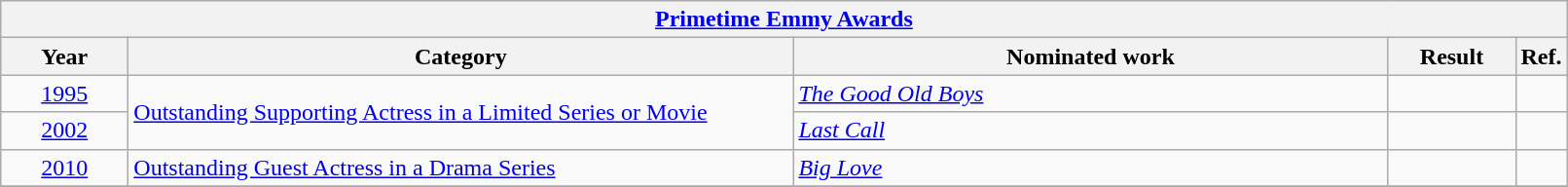<table class="wikitable">
<tr>
<th colspan=5><a href='#'>Primetime Emmy Awards</a></th>
</tr>
<tr>
<th scope="col" style="width:5em;">Year</th>
<th scope="col" style="width:28em;">Category</th>
<th scope="col" style="width:25em;">Nominated work</th>
<th scope="col" style="width:5em;">Result</th>
<th>Ref.</th>
</tr>
<tr>
<td style="text-align:center;"><a href='#'>1995</a></td>
<td rowspan=2><a href='#'>Outstanding Supporting Actress in a Limited Series or Movie</a></td>
<td><em><a href='#'>The Good Old Boys</a></em></td>
<td></td>
<td></td>
</tr>
<tr>
<td style="text-align:center;"><a href='#'>2002</a></td>
<td><em><a href='#'>Last Call</a></em></td>
<td></td>
<td></td>
</tr>
<tr>
<td style="text-align:center;"><a href='#'>2010</a></td>
<td><a href='#'>Outstanding Guest Actress in a Drama Series</a></td>
<td><em><a href='#'>Big Love</a></em></td>
<td></td>
<td></td>
</tr>
<tr>
</tr>
</table>
